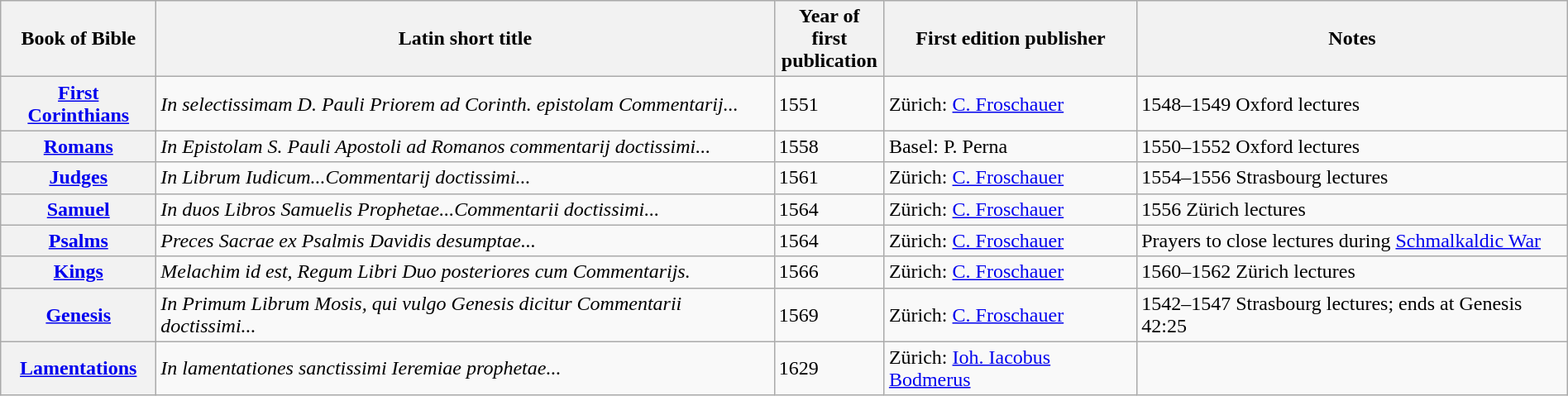<table class="wikitable plainrowheaders sortable" style="margin-right: 0;">
<tr>
<th scope="col">Book of Bible</th>
<th scope="col">Latin short title</th>
<th scope="col">Year of first<br>publication</th>
<th scope="col">First edition publisher</th>
<th scope="col">Notes</th>
</tr>
<tr>
<th scope="row"><a href='#'>First Corinthians</a></th>
<td><em>In selectissimam D. Pauli Priorem ad Corinth. epistolam Commentarij...</em></td>
<td>1551</td>
<td>Zürich: <a href='#'>C. Froschauer</a></td>
<td>1548–1549 Oxford lectures</td>
</tr>
<tr>
<th scope="row"><a href='#'>Romans</a></th>
<td><em>In Epistolam S. Pauli Apostoli ad Romanos commentarij doctissimi...</em></td>
<td>1558</td>
<td>Basel: P. Perna</td>
<td>1550–1552 Oxford lectures</td>
</tr>
<tr>
<th scope="row"><a href='#'>Judges</a></th>
<td><em>In Librum Iudicum...Commentarij doctissimi...</em></td>
<td>1561</td>
<td>Zürich: <a href='#'>C. Froschauer</a></td>
<td>1554–1556 Strasbourg lectures</td>
</tr>
<tr>
<th scope="row"><a href='#'>Samuel</a></th>
<td><em>In duos Libros Samuelis Prophetae...Commentarii doctissimi...</em></td>
<td>1564</td>
<td>Zürich: <a href='#'>C. Froschauer</a></td>
<td>1556 Zürich lectures</td>
</tr>
<tr>
<th scope="row"><a href='#'>Psalms</a></th>
<td><em>Preces Sacrae ex Psalmis Davidis desumptae...</em></td>
<td>1564</td>
<td>Zürich: <a href='#'>C. Froschauer</a></td>
<td>Prayers to close lectures during <a href='#'>Schmalkaldic War</a></td>
</tr>
<tr>
<th scope="row"><a href='#'>Kings</a></th>
<td><em>Melachim id est, Regum Libri Duo posteriores cum Commentarijs.</em></td>
<td>1566</td>
<td>Zürich: <a href='#'>C. Froschauer</a></td>
<td>1560–1562 Zürich lectures</td>
</tr>
<tr>
<th scope="row"><a href='#'>Genesis</a></th>
<td><em>In Primum Librum Mosis, qui vulgo Genesis dicitur Commentarii doctissimi...</em></td>
<td>1569</td>
<td>Zürich: <a href='#'>C. Froschauer</a></td>
<td>1542–1547 Strasbourg lectures; ends at Genesis 42:25</td>
</tr>
<tr>
<th scope="row"><a href='#'>Lamentations</a></th>
<td><em>In lamentationes sanctissimi Ieremiae prophetae...</em></td>
<td>1629</td>
<td>Zürich: <a href='#'>Ioh. Iacobus Bodmerus</a></td>
<td></td>
</tr>
</table>
